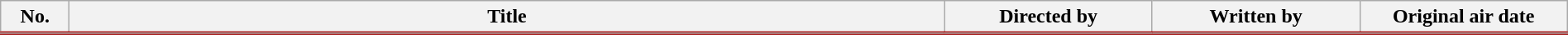<table class="plainrowheaders wikitable" style="width:100%; margin:auto; background:#FFF;">
<tr style="border-bottom: 3px solid #AC2121;">
<th style="width:3em;">No.</th>
<th>Title</th>
<th style="width:10em;">Directed by</th>
<th style="width:10em;">Written by</th>
<th style="width:10em;">Original air date</th>
</tr>
<tr>
</tr>
</table>
